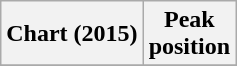<table class="wikitable plainrowheaders">
<tr>
<th>Chart (2015)</th>
<th>Peak<br>position</th>
</tr>
<tr>
</tr>
</table>
